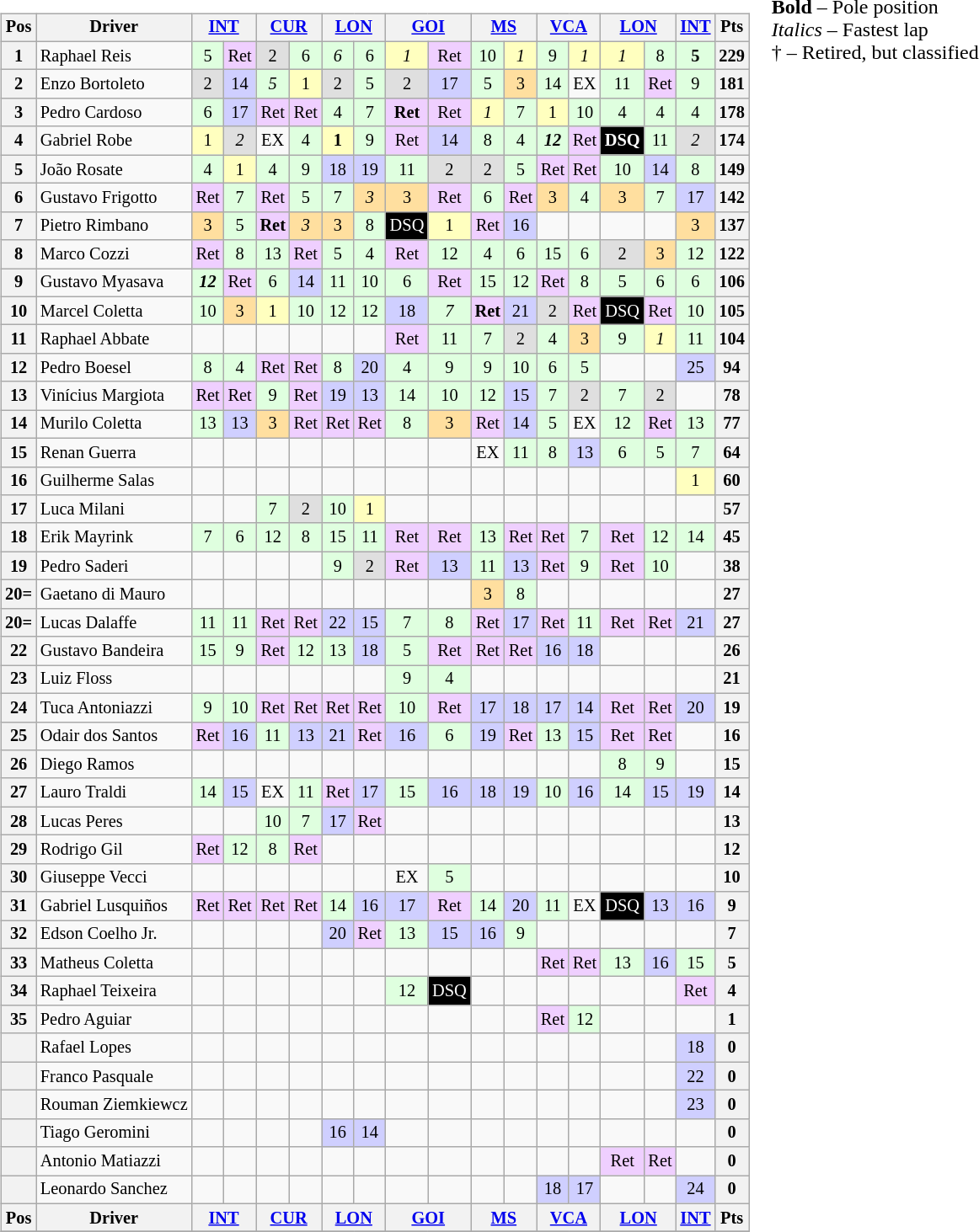<table>
<tr>
<td valign="top"><br><table class="wikitable" style="font-size: 85%; text-align: center;">
<tr valign="top">
<th valign="middle">Pos</th>
<th valign="middle">Driver</th>
<th colspan="2"><a href='#'>INT</a></th>
<th colspan="2"><a href='#'>CUR</a></th>
<th colspan="2"><a href='#'>LON</a></th>
<th colspan="2"><a href='#'>GOI</a></th>
<th colspan="2"><a href='#'>MS</a></th>
<th colspan="2"><a href='#'>VCA</a></th>
<th colspan="2"><a href='#'>LON</a></th>
<th><a href='#'>INT</a></th>
<th valign="middle">Pts</th>
</tr>
<tr>
<th>1</th>
<td align="left"> Raphael Reis</td>
<td style="background:#DFFFDF;">5</td>
<td style="background:#EFCFFF;">Ret</td>
<td style="background:#DFDFDF;">2</td>
<td style="background:#DFFFDF;">6</td>
<td style="background:#DFFFDF;"><em>6</em></td>
<td style="background:#DFFFDF;">6</td>
<td style="background:#FFFFBF;"><em>1</em></td>
<td style="background:#EFCFFF;">Ret</td>
<td style="background:#DFFFDF;">10</td>
<td style="background:#FFFFBF;"><em>1</em></td>
<td style="background:#DFFFDF;">9</td>
<td style="background:#FFFFBF;"><em>1</em></td>
<td style="background:#FFFFBF;"><em>1</em></td>
<td style="background:#DFFFDF;">8</td>
<td style="background:#DFFFDF;"><strong>5</strong></td>
<th>229</th>
</tr>
<tr>
<th>2</th>
<td align="left"> Enzo Bortoleto</td>
<td style="background:#DFDFDF;">2</td>
<td style="background:#CFCFFF;">14</td>
<td style="background:#DFFFDF;"><em>5</em></td>
<td style="background:#FFFFBF;">1</td>
<td style="background:#DFDFDF;">2</td>
<td style="background:#DFFFDF;">5</td>
<td style="background:#DFDFDF;">2</td>
<td style="background:#CFCFFF;">17</td>
<td style="background:#DFFFDF;">5</td>
<td style="background:#FFDF9F;">3</td>
<td style="background:#DFFFDF;">14</td>
<td>EX</td>
<td style="background:#DFFFDF;">11</td>
<td style="background:#EFCFFF;">Ret</td>
<td style="background:#DFFFDF;">9</td>
<th>181</th>
</tr>
<tr>
<th>3</th>
<td align="left"> Pedro Cardoso</td>
<td style="background:#DFFFDF;">6</td>
<td style="background:#CFCFFF;">17</td>
<td style="background:#EFCFFF;">Ret</td>
<td style="background:#EFCFFF;">Ret</td>
<td style="background:#DFFFDF;">4</td>
<td style="background:#DFFFDF;">7</td>
<td style="background:#EFCFFF;"><strong>Ret</strong></td>
<td style="background:#EFCFFF;">Ret</td>
<td style="background:#FFFFBF;"><em>1</em></td>
<td style="background:#DFFFDF;">7</td>
<td style="background:#FFFFBF;">1</td>
<td style="background:#DFFFDF;">10</td>
<td style="background:#DFFFDF;">4</td>
<td style="background:#DFFFDF;">4</td>
<td style="background:#DFFFDF;">4</td>
<th>178</th>
</tr>
<tr>
<th>4</th>
<td align="left"> Gabriel Robe</td>
<td style="background:#FFFFBF;">1</td>
<td style="background:#DFDFDF;"><em>2</em></td>
<td>EX</td>
<td style="background:#DFFFDF;">4</td>
<td style="background:#FFFFBF;"><strong>1</strong></td>
<td style="background:#DFFFDF;">9</td>
<td style="background:#EFCFFF;">Ret</td>
<td style="background:#CFCFFF;">14</td>
<td style="background:#DFFFDF;">8</td>
<td style="background:#DFFFDF;">4</td>
<td style="background:#DFFFDF;"><strong><em>12</em></strong></td>
<td style="background:#EFCFFF;">Ret</td>
<td style="background:#000000; color:#FFFFFF;"><strong>DSQ</strong></td>
<td style="background:#DFFFDF;">11</td>
<td style="background:#DFDFDF;"><em>2</em></td>
<th>174</th>
</tr>
<tr>
<th>5</th>
<td align="left"> João Rosate</td>
<td style="background:#DFFFDF;">4</td>
<td style="background:#FFFFBF;">1</td>
<td style="background:#DFFFDF;">4</td>
<td style="background:#DFFFDF;">9</td>
<td style="background:#CFCFFF;">18</td>
<td style="background:#CFCFFF;">19</td>
<td style="background:#DFFFDF;">11</td>
<td style="background:#DFDFDF;">2</td>
<td style="background:#DFDFDF;">2</td>
<td style="background:#DFFFDF;">5</td>
<td style="background:#EFCFFF;">Ret</td>
<td style="background:#EFCFFF;">Ret</td>
<td style="background:#DFFFDF;">10</td>
<td style="background:#CFCFFF;">14</td>
<td style="background:#DFFFDF;">8</td>
<th>149</th>
</tr>
<tr>
<th>6</th>
<td align="left"> Gustavo Frigotto</td>
<td style="background:#EFCFFF;">Ret</td>
<td style="background:#DFFFDF;">7</td>
<td style="background:#EFCFFF;">Ret</td>
<td style="background:#DFFFDF;">5</td>
<td style="background:#DFFFDF;">7</td>
<td style="background:#FFDF9F;"><em>3</em></td>
<td style="background:#FFDF9F;">3</td>
<td style="background:#EFCFFF;">Ret</td>
<td style="background:#DFFFDF;">6</td>
<td style="background:#EFCFFF;">Ret</td>
<td style="background:#FFDF9F;">3</td>
<td style="background:#DFFFDF;">4</td>
<td style="background:#FFDF9F;">3</td>
<td style="background:#DFFFDF;">7</td>
<td style="background:#CFCFFF;">17</td>
<th>142</th>
</tr>
<tr>
<th>7</th>
<td align="left"> Pietro Rimbano</td>
<td style="background:#FFDF9F;">3</td>
<td style="background:#DFFFDF;">5</td>
<td style="background:#EFCFFF;"><strong>Ret</strong></td>
<td style="background:#FFDF9F;"><em>3</em></td>
<td style="background:#FFDF9F;">3</td>
<td style="background:#DFFFDF;">8</td>
<td style="background:#000000; color:#FFFFFF;">DSQ</td>
<td style="background:#FFFFBF;">1</td>
<td style="background:#EFCFFF;">Ret</td>
<td style="background:#CFCFFF;">16</td>
<td></td>
<td></td>
<td></td>
<td></td>
<td style="background:#FFDF9F;">3</td>
<th>137</th>
</tr>
<tr>
<th>8</th>
<td align="left"> Marco Cozzi</td>
<td style="background:#EFCFFF;">Ret</td>
<td style="background:#DFFFDF;">8</td>
<td style="background:#DFFFDF;">13</td>
<td style="background:#EFCFFF;">Ret</td>
<td style="background:#DFFFDF;">5</td>
<td style="background:#DFFFDF;">4</td>
<td style="background:#EFCFFF;">Ret</td>
<td style="background:#DFFFDF;">12</td>
<td style="background:#DFFFDF;">4</td>
<td style="background:#DFFFDF;">6</td>
<td style="background:#DFFFDF;">15</td>
<td style="background:#DFFFDF;">6</td>
<td style="background:#DFDFDF;">2</td>
<td style="background:#FFDF9F;">3</td>
<td style="background:#DFFFDF;">12</td>
<th>122</th>
</tr>
<tr>
<th>9</th>
<td align="left"> Gustavo Myasava</td>
<td style="background:#DFFFDF;"><strong><em>12</em></strong></td>
<td style="background:#EFCFFF;">Ret</td>
<td style="background:#DFFFDF;">6</td>
<td style="background:#CFCFFF;">14</td>
<td style="background:#DFFFDF;">11</td>
<td style="background:#DFFFDF;">10</td>
<td style="background:#DFFFDF;">6</td>
<td style="background:#EFCFFF;">Ret</td>
<td style="background:#DFFFDF;">15</td>
<td style="background:#DFFFDF;">12</td>
<td style="background:#EFCFFF;">Ret</td>
<td style="background:#DFFFDF;">8</td>
<td style="background:#DFFFDF;">5</td>
<td style="background:#DFFFDF;">6</td>
<td style="background:#DFFFDF;">6</td>
<th>106</th>
</tr>
<tr>
<th>10</th>
<td align="left"> Marcel Coletta</td>
<td style="background:#DFFFDF;">10</td>
<td style="background:#FFDF9F;">3</td>
<td style="background:#FFFFBF;">1</td>
<td style="background:#DFFFDF;">10</td>
<td style="background:#DFFFDF;">12</td>
<td style="background:#DFFFDF;">12</td>
<td style="background:#CFCFFF;">18</td>
<td style="background:#DFFFDF;"><em>7</em></td>
<td style="background:#EFCFFF;"><strong>Ret</strong></td>
<td style="background:#CFCFFF;">21</td>
<td style="background:#DFDFDF;">2</td>
<td style="background:#EFCFFF;">Ret</td>
<td style="background:#000000; color:#FFFFFF;">DSQ</td>
<td style="background:#EFCFFF;">Ret</td>
<td style="background:#DFFFDF;">10</td>
<th>105</th>
</tr>
<tr>
<th>11</th>
<td align="left"> Raphael Abbate</td>
<td></td>
<td></td>
<td></td>
<td></td>
<td></td>
<td></td>
<td style="background:#EFCFFF;">Ret</td>
<td style="background:#DFFFDF;">11</td>
<td style="background:#DFFFDF;">7</td>
<td style="background:#DFDFDF;">2</td>
<td style="background:#DFFFDF;">4</td>
<td style="background:#FFDF9F;">3</td>
<td style="background:#DFFFDF;">9</td>
<td style="background:#FFFFBF;"><em>1</em></td>
<td style="background:#DFFFDF;">11</td>
<th>104</th>
</tr>
<tr>
<th>12</th>
<td align="left"> Pedro Boesel</td>
<td style="background:#DFFFDF;">8</td>
<td style="background:#DFFFDF;">4</td>
<td style="background:#EFCFFF;">Ret</td>
<td style="background:#EFCFFF;">Ret</td>
<td style="background:#DFFFDF;">8</td>
<td style="background:#CFCFFF;">20</td>
<td style="background:#DFFFDF;">4</td>
<td style="background:#DFFFDF;">9</td>
<td style="background:#DFFFDF;">9</td>
<td style="background:#DFFFDF;">10</td>
<td style="background:#DFFFDF;">6</td>
<td style="background:#DFFFDF;">5</td>
<td></td>
<td></td>
<td style="background:#CFCFFF;">25</td>
<th>94</th>
</tr>
<tr>
<th>13</th>
<td align="left"> Vinícius Margiota</td>
<td style="background:#EFCFFF;">Ret</td>
<td style="background:#EFCFFF;">Ret</td>
<td style="background:#DFFFDF;">9</td>
<td style="background:#EFCFFF;">Ret</td>
<td style="background:#CFCFFF;">19</td>
<td style="background:#CFCFFF;">13</td>
<td style="background:#DFFFDF;">14</td>
<td style="background:#DFFFDF;">10</td>
<td style="background:#DFFFDF;">12</td>
<td style="background:#CFCFFF;">15</td>
<td style="background:#DFFFDF;">7</td>
<td style="background:#DFDFDF;">2</td>
<td style="background:#DFFFDF;">7</td>
<td style="background:#DFDFDF;">2</td>
<td></td>
<th>78</th>
</tr>
<tr>
<th>14</th>
<td align="left"> Murilo Coletta</td>
<td style="background:#DFFFDF;">13</td>
<td style="background:#CFCFFF;">13</td>
<td style="background:#FFDF9F;">3</td>
<td style="background:#EFCFFF;">Ret</td>
<td style="background:#EFCFFF;">Ret</td>
<td style="background:#EFCFFF;">Ret</td>
<td style="background:#DFFFDF;">8</td>
<td style="background:#FFDF9F;">3</td>
<td style="background:#EFCFFF;">Ret</td>
<td style="background:#CFCFFF;">14</td>
<td style="background:#DFFFDF;">5</td>
<td>EX</td>
<td style="background:#DFFFDF;">12</td>
<td style="background:#EFCFFF;">Ret</td>
<td style="background:#DFFFDF;">13</td>
<th>77</th>
</tr>
<tr>
<th>15</th>
<td align="left"> Renan Guerra</td>
<td></td>
<td></td>
<td></td>
<td></td>
<td></td>
<td></td>
<td></td>
<td></td>
<td>EX</td>
<td style="background:#DFFFDF;">11</td>
<td style="background:#DFFFDF;">8</td>
<td style="background:#CFCFFF;">13</td>
<td style="background:#DFFFDF;">6</td>
<td style="background:#DFFFDF;">5</td>
<td style="background:#DFFFDF;">7</td>
<th>64</th>
</tr>
<tr>
<th>16</th>
<td align="left"> Guilherme Salas</td>
<td></td>
<td></td>
<td></td>
<td></td>
<td></td>
<td></td>
<td></td>
<td></td>
<td></td>
<td></td>
<td></td>
<td></td>
<td></td>
<td></td>
<td style="background:#FFFFBF;">1</td>
<th>60</th>
</tr>
<tr>
<th>17</th>
<td align="left"> Luca Milani</td>
<td></td>
<td></td>
<td style="background:#DFFFDF;">7</td>
<td style="background:#DFDFDF;">2</td>
<td style="background:#DFFFDF;">10</td>
<td style="background:#FFFFBF;">1</td>
<td></td>
<td></td>
<td></td>
<td></td>
<td></td>
<td></td>
<td></td>
<td></td>
<td></td>
<th>57</th>
</tr>
<tr>
<th>18</th>
<td align="left"> Erik Mayrink</td>
<td style="background:#DFFFDF;">7</td>
<td style="background:#DFFFDF;">6</td>
<td style="background:#DFFFDF;">12</td>
<td style="background:#DFFFDF;">8</td>
<td style="background:#DFFFDF;">15</td>
<td style="background:#DFFFDF;">11</td>
<td style="background:#EFCFFF;">Ret</td>
<td style="background:#EFCFFF;">Ret</td>
<td style="background:#DFFFDF;">13</td>
<td style="background:#EFCFFF;">Ret</td>
<td style="background:#EFCFFF;">Ret</td>
<td style="background:#DFFFDF;">7</td>
<td style="background:#EFCFFF;">Ret</td>
<td style="background:#DFFFDF;">12</td>
<td style="background:#DFFFDF;">14</td>
<th>45</th>
</tr>
<tr>
<th>19</th>
<td align="left"> Pedro Saderi</td>
<td></td>
<td></td>
<td></td>
<td></td>
<td style="background:#DFFFDF;">9</td>
<td style="background:#DFDFDF;">2</td>
<td style="background:#EFCFFF;">Ret</td>
<td style="background:#CFCFFF;">13</td>
<td style="background:#DFFFDF;">11</td>
<td style="background:#CFCFFF;">13</td>
<td style="background:#EFCFFF;">Ret</td>
<td style="background:#DFFFDF;">9</td>
<td style="background:#EFCFFF;">Ret</td>
<td style="background:#DFFFDF;">10</td>
<td></td>
<th>38</th>
</tr>
<tr>
<th>20=</th>
<td align="left"> Gaetano di Mauro</td>
<td></td>
<td></td>
<td></td>
<td></td>
<td></td>
<td></td>
<td></td>
<td></td>
<td style="background:#FFDF9F;">3</td>
<td style="background:#DFFFDF;">8</td>
<td></td>
<td></td>
<td></td>
<td></td>
<td></td>
<th>27</th>
</tr>
<tr>
<th>20=</th>
<td align="left"> Lucas Dalaffe</td>
<td style="background:#DFFFDF;">11</td>
<td style="background:#DFFFDF;">11</td>
<td style="background:#EFCFFF;">Ret</td>
<td style="background:#EFCFFF;">Ret</td>
<td style="background:#CFCFFF;">22</td>
<td style="background:#CFCFFF;">15</td>
<td style="background:#DFFFDF;">7</td>
<td style="background:#DFFFDF;">8</td>
<td style="background:#EFCFFF;">Ret</td>
<td style="background:#CFCFFF;">17</td>
<td style="background:#EFCFFF;">Ret</td>
<td style="background:#DFFFDF;">11</td>
<td style="background:#EFCFFF;">Ret</td>
<td style="background:#EFCFFF;">Ret</td>
<td style="background:#CFCFFF;">21</td>
<th>27</th>
</tr>
<tr>
<th>22</th>
<td align="left"> Gustavo Bandeira</td>
<td style="background:#DFFFDF;">15</td>
<td style="background:#DFFFDF;">9</td>
<td style="background:#EFCFFF;">Ret</td>
<td style="background:#DFFFDF;">12</td>
<td style="background:#DFFFDF;">13</td>
<td style="background:#CFCFFF;">18</td>
<td style="background:#DFFFDF;">5</td>
<td style="background:#EFCFFF;">Ret</td>
<td style="background:#EFCFFF;">Ret</td>
<td style="background:#EFCFFF;">Ret</td>
<td style="background:#CFCFFF;">16</td>
<td style="background:#CFCFFF;">18</td>
<td></td>
<td></td>
<td></td>
<th>26</th>
</tr>
<tr>
<th>23</th>
<td align="left"> Luiz Floss</td>
<td></td>
<td></td>
<td></td>
<td></td>
<td></td>
<td></td>
<td style="background:#DFFFDF;">9</td>
<td style="background:#DFFFDF;">4</td>
<td></td>
<td></td>
<td></td>
<td></td>
<td></td>
<td></td>
<td></td>
<th>21</th>
</tr>
<tr>
<th>24</th>
<td align="left"> Tuca Antoniazzi</td>
<td style="background:#DFFFDF;">9</td>
<td style="background:#DFFFDF;">10</td>
<td style="background:#EFCFFF;">Ret</td>
<td style="background:#EFCFFF;">Ret</td>
<td style="background:#EFCFFF;">Ret</td>
<td style="background:#EFCFFF;">Ret</td>
<td style="background:#DFFFDF;">10</td>
<td style="background:#EFCFFF;">Ret</td>
<td style="background:#CFCFFF;">17</td>
<td style="background:#CFCFFF;">18</td>
<td style="background:#CFCFFF;">17</td>
<td style="background:#CFCFFF;">14</td>
<td style="background:#EFCFFF;">Ret</td>
<td style="background:#EFCFFF;">Ret</td>
<td style="background:#CFCFFF;">20</td>
<th>19</th>
</tr>
<tr>
<th>25</th>
<td align="left"> Odair dos Santos</td>
<td style="background:#EFCFFF;">Ret</td>
<td style="background:#CFCFFF;">16</td>
<td style="background:#DFFFDF;">11</td>
<td style="background:#CFCFFF;">13</td>
<td style="background:#CFCFFF;">21</td>
<td style="background:#EFCFFF;">Ret</td>
<td style="background:#CFCFFF;">16</td>
<td style="background:#DFFFDF;">6</td>
<td style="background:#CFCFFF;">19</td>
<td style="background:#EFCFFF;">Ret</td>
<td style="background:#DFFFDF;">13</td>
<td style="background:#CFCFFF;">15</td>
<td style="background:#EFCFFF;">Ret</td>
<td style="background:#EFCFFF;">Ret</td>
<td></td>
<th>16</th>
</tr>
<tr>
<th>26</th>
<td align="left"> Diego Ramos</td>
<td></td>
<td></td>
<td></td>
<td></td>
<td></td>
<td></td>
<td></td>
<td></td>
<td></td>
<td></td>
<td></td>
<td></td>
<td style="background:#DFFFDF;">8</td>
<td style="background:#DFFFDF;">9</td>
<td></td>
<th>15</th>
</tr>
<tr>
<th>27</th>
<td align="left"> Lauro Traldi</td>
<td style="background:#DFFFDF;">14</td>
<td style="background:#CFCFFF;">15</td>
<td>EX</td>
<td style="background:#DFFFDF;">11</td>
<td style="background:#EFCFFF;">Ret</td>
<td style="background:#CFCFFF;">17</td>
<td style="background:#DFFFDF;">15</td>
<td style="background:#CFCFFF;">16</td>
<td style="background:#CFCFFF;">18</td>
<td style="background:#CFCFFF;">19</td>
<td style="background:#DFFFDF;">10</td>
<td style="background:#CFCFFF;">16</td>
<td style="background:#DFFFDF;">14</td>
<td style="background:#CFCFFF;">15</td>
<td style="background:#CFCFFF;">19</td>
<th>14</th>
</tr>
<tr>
<th>28</th>
<td align="left"> Lucas Peres</td>
<td></td>
<td></td>
<td style="background:#DFFFDF;">10</td>
<td style="background:#DFFFDF;">7</td>
<td style="background:#CFCFFF;">17</td>
<td style="background:#EFCFFF;">Ret</td>
<td></td>
<td></td>
<td></td>
<td></td>
<td></td>
<td></td>
<td></td>
<td></td>
<td></td>
<th>13</th>
</tr>
<tr>
<th>29</th>
<td align="left"> Rodrigo Gil</td>
<td style="background:#EFCFFF;">Ret</td>
<td style="background:#DFFFDF;">12</td>
<td style="background:#DFFFDF;">8</td>
<td style="background:#EFCFFF;">Ret</td>
<td></td>
<td></td>
<td></td>
<td></td>
<td></td>
<td></td>
<td></td>
<td></td>
<td></td>
<td></td>
<td></td>
<th>12</th>
</tr>
<tr>
<th>30</th>
<td align="left"> Giuseppe Vecci</td>
<td></td>
<td></td>
<td></td>
<td></td>
<td></td>
<td></td>
<td>EX</td>
<td style="background:#DFFFDF;">5</td>
<td></td>
<td></td>
<td></td>
<td></td>
<td></td>
<td></td>
<td></td>
<th>10</th>
</tr>
<tr>
<th>31</th>
<td align="left"> Gabriel Lusquiños</td>
<td style="background:#EFCFFF;">Ret</td>
<td style="background:#EFCFFF;">Ret</td>
<td style="background:#EFCFFF;">Ret</td>
<td style="background:#EFCFFF;">Ret</td>
<td style="background:#DFFFDF;">14</td>
<td style="background:#CFCFFF;">16</td>
<td style="background:#CFCFFF;">17</td>
<td style="background:#EFCFFF;">Ret</td>
<td style="background:#DFFFDF;">14</td>
<td style="background:#CFCFFF;">20</td>
<td style="background:#DFFFDF;">11</td>
<td>EX</td>
<td style="background:#000000; color:#FFFFFF;">DSQ</td>
<td style="background:#CFCFFF;">13</td>
<td style="background:#CFCFFF;">16</td>
<th>9</th>
</tr>
<tr>
<th>32</th>
<td align="left"> Edson Coelho Jr.</td>
<td></td>
<td></td>
<td></td>
<td></td>
<td style="background:#CFCFFF;">20</td>
<td style="background:#EFCFFF;">Ret</td>
<td style="background:#DFFFDF;">13</td>
<td style="background:#CFCFFF;">15</td>
<td style="background:#CFCFFF;">16</td>
<td style="background:#DFFFDF;">9</td>
<td></td>
<td></td>
<td></td>
<td></td>
<td></td>
<th>7</th>
</tr>
<tr>
<th>33</th>
<td align="left"> Matheus Coletta</td>
<td></td>
<td></td>
<td></td>
<td></td>
<td></td>
<td></td>
<td></td>
<td></td>
<td></td>
<td></td>
<td style="background:#EFCFFF;">Ret</td>
<td style="background:#EFCFFF;">Ret</td>
<td style="background:#DFFFDF;">13</td>
<td style="background:#CFCFFF;">16</td>
<td style="background:#DFFFDF;">15</td>
<th>5</th>
</tr>
<tr>
<th>34</th>
<td align="left"> Raphael Teixeira</td>
<td></td>
<td></td>
<td></td>
<td></td>
<td></td>
<td></td>
<td style="background:#DFFFDF;">12</td>
<td style="background:#000000; color:#FFFFFF;">DSQ</td>
<td></td>
<td></td>
<td></td>
<td></td>
<td></td>
<td></td>
<td style="background:#EFCFFF;">Ret</td>
<th>4</th>
</tr>
<tr>
<th>35</th>
<td align="left"> Pedro Aguiar</td>
<td></td>
<td></td>
<td></td>
<td></td>
<td></td>
<td></td>
<td></td>
<td></td>
<td></td>
<td></td>
<td style="background:#EFCFFF;">Ret</td>
<td style="background:#DFFFDF;">12</td>
<td></td>
<td></td>
<td></td>
<th>1</th>
</tr>
<tr>
<th></th>
<td align="left"> Rafael Lopes</td>
<td></td>
<td></td>
<td></td>
<td></td>
<td></td>
<td></td>
<td></td>
<td></td>
<td></td>
<td></td>
<td></td>
<td></td>
<td></td>
<td></td>
<td style="background:#CFCFFF;">18</td>
<th>0</th>
</tr>
<tr>
<th></th>
<td align="left"> Franco Pasquale</td>
<td></td>
<td></td>
<td></td>
<td></td>
<td></td>
<td></td>
<td></td>
<td></td>
<td></td>
<td></td>
<td></td>
<td></td>
<td></td>
<td></td>
<td style="background:#CFCFFF;">22</td>
<th>0</th>
</tr>
<tr>
<th></th>
<td align="left"> Rouman Ziemkiewcz</td>
<td></td>
<td></td>
<td></td>
<td></td>
<td></td>
<td></td>
<td></td>
<td></td>
<td></td>
<td></td>
<td></td>
<td></td>
<td></td>
<td></td>
<td style="background:#CFCFFF;">23</td>
<th>0</th>
</tr>
<tr>
<th></th>
<td align="left"> Tiago Geromini</td>
<td></td>
<td></td>
<td></td>
<td></td>
<td style="background:#CFCFFF;">16</td>
<td style="background:#CFCFFF;">14</td>
<td></td>
<td></td>
<td></td>
<td></td>
<td></td>
<td></td>
<td></td>
<td></td>
<td></td>
<th>0</th>
</tr>
<tr>
<th></th>
<td align="left"> Antonio Matiazzi</td>
<td></td>
<td></td>
<td></td>
<td></td>
<td></td>
<td></td>
<td></td>
<td></td>
<td></td>
<td></td>
<td></td>
<td></td>
<td style="background:#EFCFFF;">Ret</td>
<td style="background:#EFCFFF;">Ret</td>
<td></td>
<th>0</th>
</tr>
<tr>
<th></th>
<td align="left"> Leonardo Sanchez</td>
<td></td>
<td></td>
<td></td>
<td></td>
<td></td>
<td></td>
<td></td>
<td></td>
<td></td>
<td></td>
<td style="background:#CFCFFF;">18</td>
<td style="background:#CFCFFF;">17</td>
<td></td>
<td></td>
<td style="background:#CFCFFF;">24</td>
<th>0</th>
</tr>
<tr>
<th valign="middle">Pos</th>
<th valign="middle">Driver</th>
<th colspan="2"><a href='#'>INT</a></th>
<th colspan="2"><a href='#'>CUR</a></th>
<th colspan="2"><a href='#'>LON</a></th>
<th colspan="2"><a href='#'>GOI</a></th>
<th colspan="2"><a href='#'>MS</a></th>
<th colspan="2"><a href='#'>VCA</a></th>
<th colspan="2"><a href='#'>LON</a></th>
<th><a href='#'>INT</a></th>
<th valign="middle">Pts</th>
</tr>
<tr>
</tr>
</table>
</td>
<td valign="top"><br>
<span><strong>Bold</strong> – Pole position<br><em>Italics</em> – Fastest lap<br>† – Retired, but classified</span></td>
</tr>
</table>
